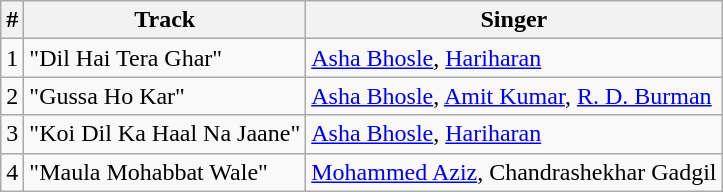<table class="wikitable">
<tr>
<th>#</th>
<th>Track</th>
<th>Singer</th>
</tr>
<tr>
<td>1</td>
<td>"Dil Hai Tera Ghar"</td>
<td><a href='#'>Asha Bhosle</a>, <a href='#'>Hariharan</a></td>
</tr>
<tr>
<td>2</td>
<td>"Gussa Ho Kar"</td>
<td><a href='#'>Asha Bhosle</a>, <a href='#'>Amit Kumar</a>, <a href='#'>R. D. Burman</a></td>
</tr>
<tr>
<td>3</td>
<td>"Koi Dil Ka Haal Na Jaane"</td>
<td><a href='#'>Asha Bhosle</a>, <a href='#'>Hariharan</a></td>
</tr>
<tr>
<td>4</td>
<td>"Maula Mohabbat Wale"</td>
<td><a href='#'>Mohammed Aziz</a>, Chandrashekhar Gadgil</td>
</tr>
</table>
